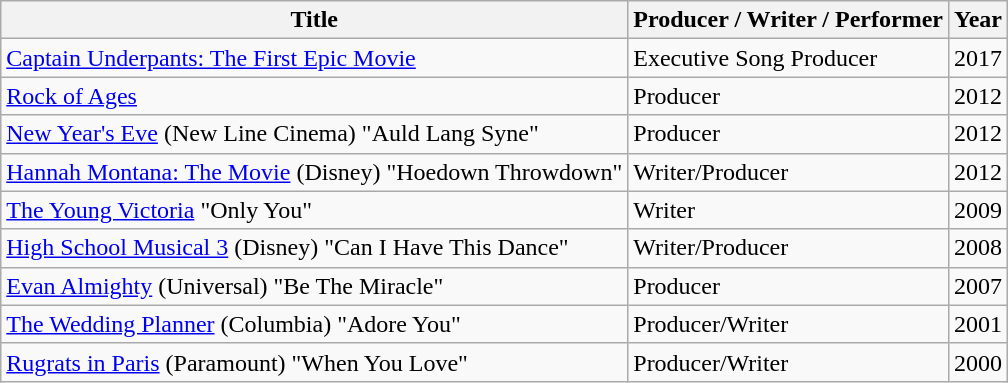<table class="wikitable">
<tr>
<th>Title</th>
<th>Producer / Writer / Performer</th>
<th>Year</th>
</tr>
<tr>
<td><a href='#'>Captain Underpants: The First Epic Movie</a></td>
<td>Executive Song Producer</td>
<td>2017</td>
</tr>
<tr>
<td><a href='#'>Rock of Ages</a></td>
<td>Producer</td>
<td>2012</td>
</tr>
<tr>
<td><a href='#'>New Year's Eve</a> (New Line Cinema) "Auld Lang Syne"</td>
<td>Producer</td>
<td>2012</td>
</tr>
<tr>
<td><a href='#'>Hannah Montana: The Movie</a> (Disney) "Hoedown Throwdown"</td>
<td>Writer/Producer</td>
<td>2012</td>
</tr>
<tr>
<td><a href='#'>The Young Victoria</a> "Only You"</td>
<td>Writer</td>
<td>2009</td>
</tr>
<tr>
<td><a href='#'>High School Musical 3</a> (Disney) "Can I Have This Dance"</td>
<td>Writer/Producer</td>
<td>2008</td>
</tr>
<tr>
<td><a href='#'>Evan Almighty</a> (Universal) "Be The Miracle"</td>
<td>Producer</td>
<td>2007</td>
</tr>
<tr>
<td><a href='#'>The Wedding Planner</a> (Columbia) "Adore You"</td>
<td>Producer/Writer</td>
<td>2001</td>
</tr>
<tr>
<td><a href='#'>Rugrats in Paris</a> (Paramount) "When You Love"</td>
<td>Producer/Writer</td>
<td>2000</td>
</tr>
</table>
